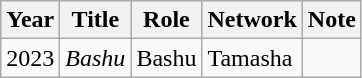<table class="wikitable">
<tr>
<th>Year</th>
<th>Title</th>
<th>Role</th>
<th>Network</th>
<th>Note</th>
</tr>
<tr>
<td>2023</td>
<td><em>Bashu</em></td>
<td>Bashu</td>
<td>Tamasha</td>
<td></td>
</tr>
</table>
